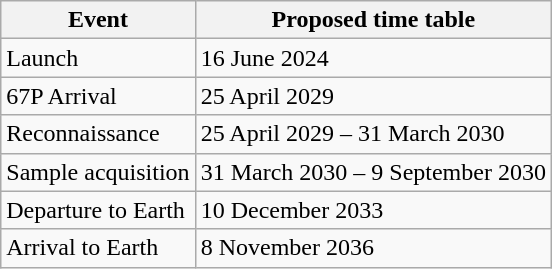<table class="wikitable">
<tr>
<th>Event</th>
<th>Proposed time table</th>
</tr>
<tr>
<td>Launch</td>
<td>16 June 2024</td>
</tr>
<tr>
<td>67P Arrival</td>
<td>25 April 2029</td>
</tr>
<tr>
<td>Reconnaissance</td>
<td>25 April 2029 – 31 March 2030</td>
</tr>
<tr>
<td>Sample acquisition</td>
<td>31 March 2030 – 9 September 2030</td>
</tr>
<tr>
<td>Departure to Earth</td>
<td>10 December 2033</td>
</tr>
<tr>
<td>Arrival to Earth</td>
<td>8 November 2036</td>
</tr>
</table>
